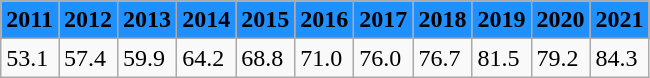<table class="wikitable">
<tr align="center" style="background:#1e90ff;">
<td><strong>2011</strong></td>
<td><strong>2012</strong></td>
<td><strong>2013</strong></td>
<td><strong>2014</strong></td>
<td><strong>2015</strong></td>
<td><strong>2016</strong></td>
<td><strong>2017</strong></td>
<td><strong>2018</strong></td>
<td><strong>2019</strong></td>
<td><strong>2020</strong></td>
<td><strong>2021</strong></td>
</tr>
<tr>
<td>53.1</td>
<td>57.4</td>
<td>59.9</td>
<td>64.2</td>
<td>68.8</td>
<td>71.0</td>
<td>76.0</td>
<td>76.7</td>
<td>81.5</td>
<td>79.2</td>
<td>84.3</td>
</tr>
</table>
